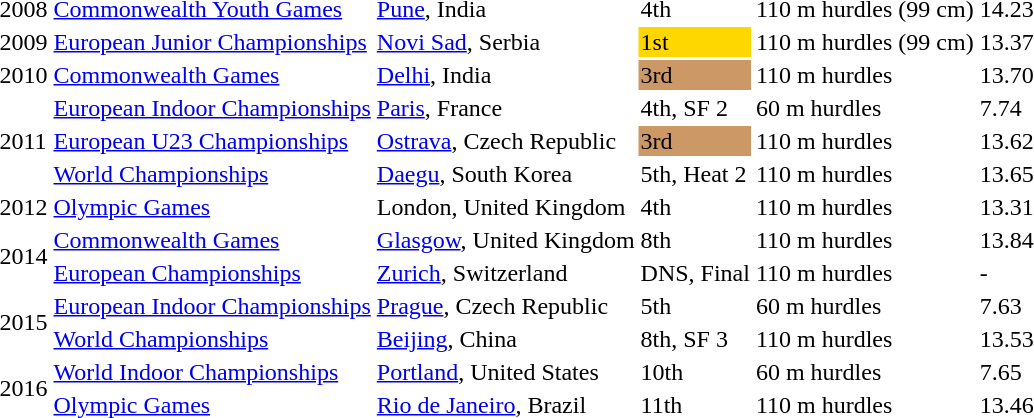<table>
<tr>
<td>2008</td>
<td><a href='#'>Commonwealth Youth Games</a></td>
<td><a href='#'>Pune</a>, India</td>
<td>4th</td>
<td>110 m hurdles (99 cm)</td>
<td>14.23</td>
</tr>
<tr>
<td>2009</td>
<td><a href='#'>European Junior Championships</a></td>
<td><a href='#'>Novi Sad</a>, Serbia</td>
<td bgcolor=gold>1st</td>
<td>110 m hurdles (99 cm)</td>
<td>13.37</td>
</tr>
<tr>
<td>2010</td>
<td><a href='#'>Commonwealth Games</a></td>
<td><a href='#'>Delhi</a>, India</td>
<td bgcolor=cc9966>3rd</td>
<td>110 m hurdles</td>
<td>13.70</td>
</tr>
<tr>
<td rowspan=3>2011</td>
<td><a href='#'>European Indoor Championships</a></td>
<td><a href='#'>Paris</a>, France</td>
<td>4th, SF 2</td>
<td>60 m hurdles</td>
<td>7.74</td>
</tr>
<tr>
<td><a href='#'>European U23 Championships</a></td>
<td><a href='#'>Ostrava</a>, Czech Republic</td>
<td bgcolor=cc9966>3rd</td>
<td>110 m hurdles</td>
<td>13.62</td>
</tr>
<tr>
<td><a href='#'>World Championships</a></td>
<td><a href='#'>Daegu</a>, South Korea</td>
<td>5th, Heat 2</td>
<td>110 m hurdles</td>
<td>13.65</td>
</tr>
<tr>
<td>2012</td>
<td><a href='#'>Olympic Games</a></td>
<td>London, United Kingdom</td>
<td>4th</td>
<td>110 m hurdles</td>
<td>13.31</td>
</tr>
<tr>
<td rowspan=2>2014</td>
<td><a href='#'>Commonwealth Games</a></td>
<td><a href='#'>Glasgow</a>, United Kingdom</td>
<td>8th</td>
<td>110 m hurdles</td>
<td>13.84</td>
</tr>
<tr>
<td><a href='#'>European Championships</a></td>
<td><a href='#'>Zurich</a>, Switzerland</td>
<td>DNS, Final</td>
<td>110 m hurdles</td>
<td>-</td>
</tr>
<tr>
<td rowspan=2>2015</td>
<td><a href='#'>European Indoor Championships</a></td>
<td><a href='#'>Prague</a>, Czech Republic</td>
<td>5th</td>
<td>60 m hurdles</td>
<td>7.63</td>
</tr>
<tr>
<td><a href='#'>World Championships</a></td>
<td><a href='#'>Beijing</a>, China</td>
<td>8th, SF 3</td>
<td>110 m hurdles</td>
<td>13.53</td>
</tr>
<tr>
<td rowspan=2201>2016</td>
<td><a href='#'>World Indoor Championships</a></td>
<td><a href='#'>Portland</a>, United States</td>
<td>10th</td>
<td>60 m hurdles</td>
<td>7.65</td>
</tr>
<tr>
<td><a href='#'>Olympic Games</a></td>
<td><a href='#'>Rio de Janeiro</a>, Brazil</td>
<td>11th</td>
<td>110 m hurdles</td>
<td>13.46</td>
</tr>
</table>
